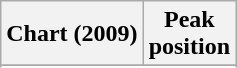<table class="wikitable plainrowheaders sortable" border="1">
<tr>
<th scope="col">Chart (2009)</th>
<th scope="col">Peak<br>position</th>
</tr>
<tr>
</tr>
<tr>
</tr>
<tr>
</tr>
<tr>
</tr>
<tr>
</tr>
<tr>
</tr>
<tr>
</tr>
<tr>
</tr>
<tr>
</tr>
<tr>
</tr>
<tr>
</tr>
<tr>
</tr>
<tr>
</tr>
<tr>
</tr>
<tr>
</tr>
<tr>
</tr>
<tr>
</tr>
<tr>
</tr>
<tr>
</tr>
<tr>
</tr>
</table>
